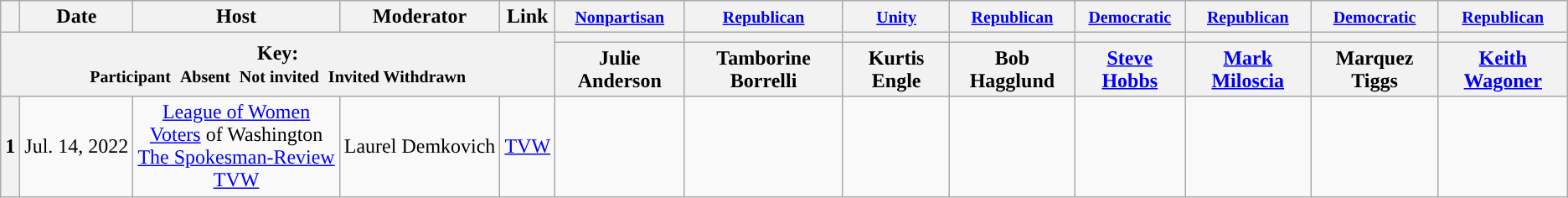<table class="wikitable" style="text-align:center;">
<tr>
<th scope="col"></th>
<th scope="col">Date</th>
<th scope="col">Host</th>
<th scope="col">Moderator</th>
<th scope="col">Link</th>
<th scope="col"><small><a href='#'>Nonpartisan</a></small></th>
<th scope="col"><small><a href='#'>Republican</a></small></th>
<th scope="col"><small><a href='#'>Unity</a></small></th>
<th scope="col"><small><a href='#'>Republican</a></small></th>
<th scope="col"><small><a href='#'>Democratic</a></small></th>
<th scope="col"><small><a href='#'>Republican</a></small></th>
<th scope="col"><small><a href='#'>Democratic</a></small></th>
<th scope="col"><small><a href='#'>Republican</a></small></th>
</tr>
<tr>
<th colspan="5" rowspan="2">Key:<br> <small>Participant </small>  <small>Absent </small>  <small>Not invited </small>  <small>Invited  Withdrawn</small></th>
<th scope="col" style="background:"></th>
<th scope="col" style="background:"></th>
<th scope="col" style="background:"></th>
<th scope="col" style="background:"></th>
<th scope="col" style="background:"></th>
<th scope="col" style="background:"></th>
<th scope="col" style="background:"></th>
<th scope="col" style="background:"></th>
</tr>
<tr>
<th scope="col">Julie Anderson</th>
<th scope="col">Tamborine Borrelli</th>
<th scope="col">Kurtis Engle</th>
<th scope="col">Bob Hagglund</th>
<th scope="col"><a href='#'>Steve Hobbs</a></th>
<th scope="col"><a href='#'>Mark Miloscia</a></th>
<th scope="col">Marquez Tiggs</th>
<th scope="col"><a href='#'>Keith Wagoner</a></th>
</tr>
<tr>
<th>1</th>
<td style="white-space:nowrap;">Jul. 14, 2022</td>
<td style="white-space:nowrap;"><a href='#'>League of Women</a><br><a href='#'>Voters</a> of Washington<br><a href='#'>The Spokesman-Review</a><br><a href='#'>TVW</a></td>
<td style="white-space:nowrap;">Laurel Demkovich</td>
<td style="white-space:nowrap;"><a href='#'>TVW</a></td>
<td></td>
<td></td>
<td></td>
<td></td>
<td></td>
<td></td>
<td></td>
<td></td>
</tr>
</table>
